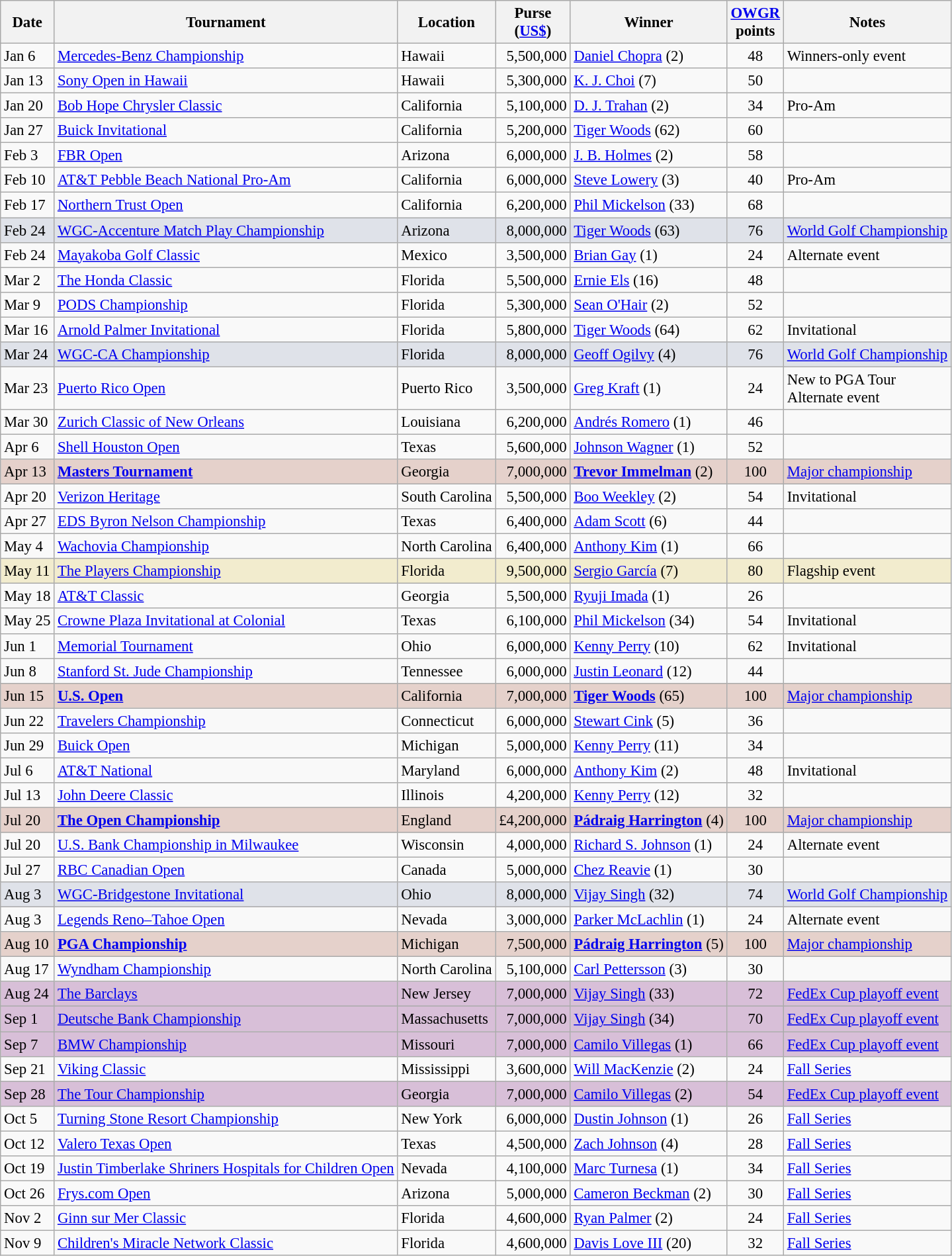<table class="wikitable" style="font-size:95%">
<tr>
<th>Date</th>
<th>Tournament</th>
<th>Location</th>
<th>Purse<br>(<a href='#'>US$</a>)</th>
<th>Winner</th>
<th><a href='#'>OWGR</a><br>points</th>
<th>Notes</th>
</tr>
<tr>
<td>Jan 6</td>
<td><a href='#'>Mercedes-Benz Championship</a></td>
<td>Hawaii</td>
<td align=right>5,500,000</td>
<td> <a href='#'>Daniel Chopra</a> (2)</td>
<td align=center>48</td>
<td>Winners-only event</td>
</tr>
<tr>
<td>Jan 13</td>
<td><a href='#'>Sony Open in Hawaii</a></td>
<td>Hawaii</td>
<td align=right>5,300,000</td>
<td> <a href='#'>K. J. Choi</a> (7)</td>
<td align=center>50</td>
<td></td>
</tr>
<tr>
<td>Jan 20</td>
<td><a href='#'>Bob Hope Chrysler Classic</a></td>
<td>California</td>
<td align=right>5,100,000</td>
<td> <a href='#'>D. J. Trahan</a> (2)</td>
<td align=center>34</td>
<td>Pro-Am</td>
</tr>
<tr>
<td>Jan 27</td>
<td><a href='#'>Buick Invitational</a></td>
<td>California</td>
<td align=right>5,200,000</td>
<td> <a href='#'>Tiger Woods</a> (62)</td>
<td align=center>60</td>
<td></td>
</tr>
<tr>
<td>Feb 3</td>
<td><a href='#'>FBR Open</a></td>
<td>Arizona</td>
<td align=right>6,000,000</td>
<td> <a href='#'>J. B. Holmes</a> (2)</td>
<td align=center>58</td>
<td></td>
</tr>
<tr>
<td>Feb 10</td>
<td><a href='#'>AT&T Pebble Beach National Pro-Am</a></td>
<td>California</td>
<td align=right>6,000,000</td>
<td> <a href='#'>Steve Lowery</a> (3)</td>
<td align=center>40</td>
<td>Pro-Am</td>
</tr>
<tr>
<td>Feb 17</td>
<td><a href='#'>Northern Trust Open</a></td>
<td>California</td>
<td align=right>6,200,000</td>
<td> <a href='#'>Phil Mickelson</a> (33)</td>
<td align=center>68</td>
<td></td>
</tr>
<tr style="background:#dfe2e9;">
<td>Feb 24</td>
<td><a href='#'>WGC-Accenture Match Play Championship</a></td>
<td>Arizona</td>
<td align=right>8,000,000</td>
<td> <a href='#'>Tiger Woods</a> (63)</td>
<td align=center>76</td>
<td><a href='#'>World Golf Championship</a></td>
</tr>
<tr>
<td>Feb 24</td>
<td><a href='#'>Mayakoba Golf Classic</a></td>
<td>Mexico</td>
<td align=right>3,500,000</td>
<td> <a href='#'>Brian Gay</a> (1)</td>
<td align=center>24</td>
<td>Alternate event</td>
</tr>
<tr>
<td>Mar 2</td>
<td><a href='#'>The Honda Classic</a></td>
<td>Florida</td>
<td align=right>5,500,000</td>
<td> <a href='#'>Ernie Els</a> (16)</td>
<td align=center>48</td>
<td></td>
</tr>
<tr>
<td>Mar 9</td>
<td><a href='#'>PODS Championship</a></td>
<td>Florida</td>
<td align=right>5,300,000</td>
<td> <a href='#'>Sean O'Hair</a> (2)</td>
<td align=center>52</td>
<td></td>
</tr>
<tr>
<td>Mar 16</td>
<td><a href='#'>Arnold Palmer Invitational</a></td>
<td>Florida</td>
<td align=right>5,800,000</td>
<td> <a href='#'>Tiger Woods</a> (64)</td>
<td align=center>62</td>
<td>Invitational</td>
</tr>
<tr style="background:#dfe2e9;">
<td>Mar 24</td>
<td><a href='#'>WGC-CA Championship</a></td>
<td>Florida</td>
<td align=right>8,000,000</td>
<td> <a href='#'>Geoff Ogilvy</a> (4)</td>
<td align=center>76</td>
<td><a href='#'>World Golf Championship</a></td>
</tr>
<tr>
<td>Mar 23</td>
<td><a href='#'>Puerto Rico Open</a></td>
<td>Puerto Rico</td>
<td align=right>3,500,000</td>
<td> <a href='#'>Greg Kraft</a> (1)</td>
<td align=center>24</td>
<td>New to PGA Tour<br>Alternate event</td>
</tr>
<tr>
<td>Mar 30</td>
<td><a href='#'>Zurich Classic of New Orleans</a></td>
<td>Louisiana</td>
<td align=right>6,200,000</td>
<td> <a href='#'>Andrés Romero</a> (1)</td>
<td align=center>46</td>
<td></td>
</tr>
<tr>
<td>Apr 6</td>
<td><a href='#'>Shell Houston Open</a></td>
<td>Texas</td>
<td align=right>5,600,000</td>
<td> <a href='#'>Johnson Wagner</a> (1)</td>
<td align=center>52</td>
<td></td>
</tr>
<tr style="background:#e5d1cb;">
<td>Apr 13</td>
<td><strong><a href='#'>Masters Tournament</a></strong></td>
<td>Georgia</td>
<td align=right>7,000,000</td>
<td> <strong><a href='#'>Trevor Immelman</a></strong> (2)</td>
<td align=center>100</td>
<td><a href='#'>Major championship</a></td>
</tr>
<tr>
<td>Apr 20</td>
<td><a href='#'>Verizon Heritage</a></td>
<td>South Carolina</td>
<td align=right>5,500,000</td>
<td> <a href='#'>Boo Weekley</a> (2)</td>
<td align=center>54</td>
<td>Invitational</td>
</tr>
<tr>
<td>Apr 27</td>
<td><a href='#'>EDS Byron Nelson Championship</a></td>
<td>Texas</td>
<td align=right>6,400,000</td>
<td> <a href='#'>Adam Scott</a> (6)</td>
<td align=center>44</td>
<td></td>
</tr>
<tr>
<td>May 4</td>
<td><a href='#'>Wachovia Championship</a></td>
<td>North Carolina</td>
<td align=right>6,400,000</td>
<td> <a href='#'>Anthony Kim</a> (1)</td>
<td align=center>66</td>
<td></td>
</tr>
<tr style="background:#f2ecce;">
<td>May 11</td>
<td><a href='#'>The Players Championship</a></td>
<td>Florida</td>
<td align=right>9,500,000</td>
<td> <a href='#'>Sergio García</a> (7)</td>
<td align=center>80</td>
<td>Flagship event</td>
</tr>
<tr>
<td>May 18</td>
<td><a href='#'>AT&T Classic</a></td>
<td>Georgia</td>
<td align=right>5,500,000</td>
<td> <a href='#'>Ryuji Imada</a> (1)</td>
<td align=center>26</td>
<td></td>
</tr>
<tr>
<td>May 25</td>
<td><a href='#'>Crowne Plaza Invitational at Colonial</a></td>
<td>Texas</td>
<td align=right>6,100,000</td>
<td> <a href='#'>Phil Mickelson</a> (34)</td>
<td align=center>54</td>
<td>Invitational</td>
</tr>
<tr>
<td>Jun 1</td>
<td><a href='#'>Memorial Tournament</a></td>
<td>Ohio</td>
<td align=right>6,000,000</td>
<td> <a href='#'>Kenny Perry</a> (10)</td>
<td align=center>62</td>
<td>Invitational</td>
</tr>
<tr>
<td>Jun 8</td>
<td><a href='#'>Stanford St. Jude Championship</a></td>
<td>Tennessee</td>
<td align=right>6,000,000</td>
<td> <a href='#'>Justin Leonard</a> (12)</td>
<td align=center>44</td>
<td></td>
</tr>
<tr style="background:#e5d1cb;">
<td>Jun 15</td>
<td><strong><a href='#'>U.S. Open</a></strong></td>
<td>California</td>
<td align=right>7,000,000</td>
<td> <strong><a href='#'>Tiger Woods</a></strong> (65)</td>
<td align=center>100</td>
<td><a href='#'>Major championship</a></td>
</tr>
<tr>
<td>Jun 22</td>
<td><a href='#'>Travelers Championship</a></td>
<td>Connecticut</td>
<td align=right>6,000,000</td>
<td> <a href='#'>Stewart Cink</a> (5)</td>
<td align=center>36</td>
<td></td>
</tr>
<tr>
<td>Jun 29</td>
<td><a href='#'>Buick Open</a></td>
<td>Michigan</td>
<td align=right>5,000,000</td>
<td> <a href='#'>Kenny Perry</a> (11)</td>
<td align=center>34</td>
<td></td>
</tr>
<tr>
<td>Jul 6</td>
<td><a href='#'>AT&T National</a></td>
<td>Maryland</td>
<td align=right>6,000,000</td>
<td> <a href='#'>Anthony Kim</a> (2)</td>
<td align=center>48</td>
<td>Invitational</td>
</tr>
<tr>
<td>Jul 13</td>
<td><a href='#'>John Deere Classic</a></td>
<td>Illinois</td>
<td align=right>4,200,000</td>
<td> <a href='#'>Kenny Perry</a> (12)</td>
<td align=center>32</td>
<td></td>
</tr>
<tr style="background:#e5d1cb;">
<td>Jul 20</td>
<td><strong><a href='#'>The Open Championship</a></strong></td>
<td>England</td>
<td align=right>£4,200,000</td>
<td> <strong><a href='#'>Pádraig Harrington</a></strong> (4)</td>
<td align=center>100</td>
<td><a href='#'>Major championship</a></td>
</tr>
<tr>
<td>Jul 20</td>
<td><a href='#'>U.S. Bank Championship in Milwaukee</a></td>
<td>Wisconsin</td>
<td align=right>4,000,000</td>
<td> <a href='#'>Richard S. Johnson</a> (1)</td>
<td align=center>24</td>
<td>Alternate event</td>
</tr>
<tr>
<td>Jul 27</td>
<td><a href='#'>RBC Canadian Open</a></td>
<td>Canada</td>
<td align=right>5,000,000</td>
<td> <a href='#'>Chez Reavie</a> (1)</td>
<td align=center>30</td>
<td></td>
</tr>
<tr style="background:#dfe2e9;">
<td>Aug 3</td>
<td><a href='#'>WGC-Bridgestone Invitational</a></td>
<td>Ohio</td>
<td align=right>8,000,000</td>
<td> <a href='#'>Vijay Singh</a> (32)</td>
<td align=center>74</td>
<td><a href='#'>World Golf Championship</a></td>
</tr>
<tr>
<td>Aug 3</td>
<td><a href='#'>Legends Reno–Tahoe Open</a></td>
<td>Nevada</td>
<td align=right>3,000,000</td>
<td> <a href='#'>Parker McLachlin</a> (1)</td>
<td align=center>24</td>
<td>Alternate event</td>
</tr>
<tr style="background:#e5d1cb;">
<td>Aug 10</td>
<td><strong><a href='#'>PGA Championship</a></strong></td>
<td>Michigan</td>
<td align=right>7,500,000</td>
<td> <strong><a href='#'>Pádraig Harrington</a></strong> (5)</td>
<td align=center>100</td>
<td><a href='#'>Major championship</a></td>
</tr>
<tr>
<td>Aug 17</td>
<td><a href='#'>Wyndham Championship</a></td>
<td>North Carolina</td>
<td align=right>5,100,000</td>
<td> <a href='#'>Carl Pettersson</a> (3)</td>
<td align=center>30</td>
<td></td>
</tr>
<tr style="background:thistle;">
<td>Aug 24</td>
<td><a href='#'>The Barclays</a></td>
<td>New Jersey</td>
<td align=right>7,000,000</td>
<td> <a href='#'>Vijay Singh</a> (33)</td>
<td align=center>72</td>
<td><a href='#'>FedEx Cup playoff event</a></td>
</tr>
<tr style="background:thistle;">
<td>Sep 1</td>
<td><a href='#'>Deutsche Bank Championship</a></td>
<td>Massachusetts</td>
<td align=right>7,000,000</td>
<td> <a href='#'>Vijay Singh</a> (34)</td>
<td align=center>70</td>
<td><a href='#'>FedEx Cup playoff event</a></td>
</tr>
<tr style="background:thistle;">
<td>Sep 7</td>
<td><a href='#'>BMW Championship</a></td>
<td>Missouri</td>
<td align=right>7,000,000</td>
<td> <a href='#'>Camilo Villegas</a> (1)</td>
<td align=center>66</td>
<td><a href='#'>FedEx Cup playoff event</a></td>
</tr>
<tr>
<td>Sep 21</td>
<td><a href='#'>Viking Classic</a></td>
<td>Mississippi</td>
<td align=right>3,600,000</td>
<td> <a href='#'>Will MacKenzie</a> (2)</td>
<td align=center>24</td>
<td><a href='#'>Fall Series</a></td>
</tr>
<tr style="background:thistle;">
<td>Sep 28</td>
<td><a href='#'>The Tour Championship</a></td>
<td>Georgia</td>
<td align=right>7,000,000</td>
<td> <a href='#'>Camilo Villegas</a> (2)</td>
<td align=center>54</td>
<td><a href='#'>FedEx Cup playoff event</a></td>
</tr>
<tr>
<td>Oct 5</td>
<td><a href='#'>Turning Stone Resort Championship</a></td>
<td>New York</td>
<td align=right>6,000,000</td>
<td> <a href='#'>Dustin Johnson</a> (1)</td>
<td align=center>26</td>
<td><a href='#'>Fall Series</a></td>
</tr>
<tr>
<td>Oct 12</td>
<td><a href='#'>Valero Texas Open</a></td>
<td>Texas</td>
<td align=right>4,500,000</td>
<td> <a href='#'>Zach Johnson</a> (4)</td>
<td align=center>28</td>
<td><a href='#'>Fall Series</a></td>
</tr>
<tr>
<td>Oct 19</td>
<td><a href='#'>Justin Timberlake Shriners Hospitals for Children Open</a></td>
<td>Nevada</td>
<td align=right>4,100,000</td>
<td> <a href='#'>Marc Turnesa</a> (1)</td>
<td align=center>34</td>
<td><a href='#'>Fall Series</a></td>
</tr>
<tr>
<td>Oct 26</td>
<td><a href='#'>Frys.com Open</a></td>
<td>Arizona</td>
<td align=right>5,000,000</td>
<td> <a href='#'>Cameron Beckman</a> (2)</td>
<td align=center>30</td>
<td><a href='#'>Fall Series</a></td>
</tr>
<tr>
<td>Nov 2</td>
<td><a href='#'>Ginn sur Mer Classic</a></td>
<td>Florida</td>
<td align=right>4,600,000</td>
<td> <a href='#'>Ryan Palmer</a> (2)</td>
<td align=center>24</td>
<td><a href='#'>Fall Series</a></td>
</tr>
<tr>
<td>Nov 9</td>
<td><a href='#'>Children's Miracle Network Classic</a></td>
<td>Florida</td>
<td align=right>4,600,000</td>
<td> <a href='#'>Davis Love III</a> (20)</td>
<td align=center>32</td>
<td><a href='#'>Fall Series</a></td>
</tr>
</table>
